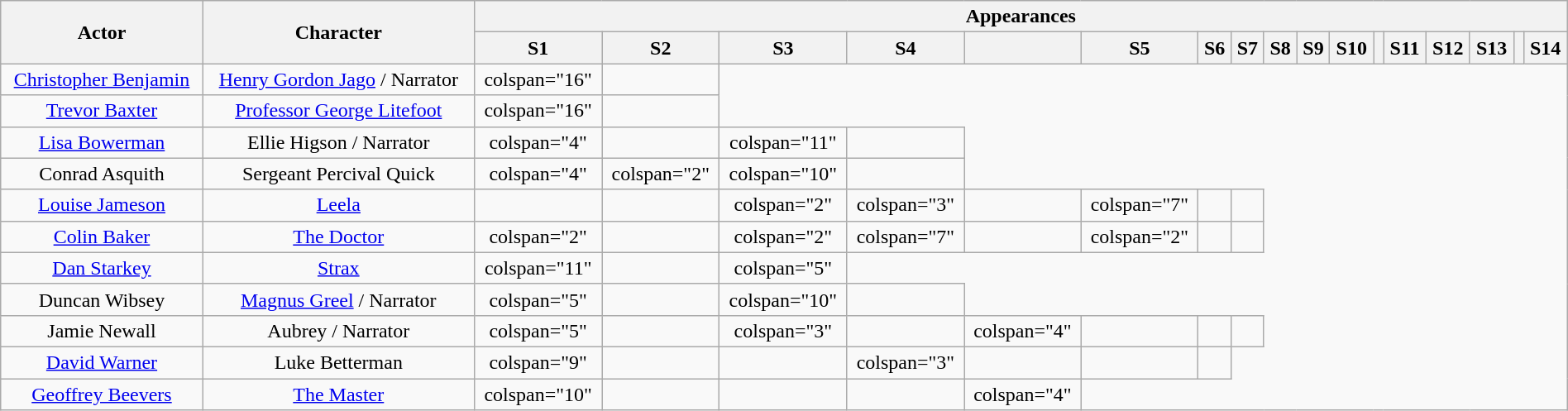<table class="wikitable" style="text-align:center;" width="100%">
<tr ">
<th rowspan="2">Actor</th>
<th rowspan="2">Character</th>
<th colspan="17">Appearances</th>
</tr>
<tr>
<th>S1</th>
<th>S2</th>
<th>S3</th>
<th>S4</th>
<th></th>
<th>S5</th>
<th>S6</th>
<th>S7</th>
<th>S8</th>
<th>S9</th>
<th>S10</th>
<th></th>
<th>S11</th>
<th>S12</th>
<th>S13</th>
<th></th>
<th>S14</th>
</tr>
<tr>
<td><a href='#'>Christopher Benjamin</a></td>
<td><a href='#'>Henry Gordon Jago</a> / Narrator</td>
<td>colspan="16" </td>
<td></td>
</tr>
<tr>
<td><a href='#'>Trevor Baxter</a></td>
<td><a href='#'>Professor George Litefoot</a></td>
<td>colspan="16" </td>
<td></td>
</tr>
<tr>
<td><a href='#'>Lisa Bowerman</a></td>
<td>Ellie Higson / Narrator</td>
<td>colspan="4" </td>
<td></td>
<td>colspan="11" </td>
<td></td>
</tr>
<tr>
<td>Conrad Asquith</td>
<td>Sergeant Percival Quick</td>
<td>colspan="4" </td>
<td>colspan="2" </td>
<td>colspan="10" </td>
<td></td>
</tr>
<tr>
<td><a href='#'>Louise Jameson</a></td>
<td><a href='#'>Leela</a></td>
<td></td>
<td></td>
<td>colspan="2" </td>
<td>colspan="3" </td>
<td></td>
<td>colspan="7" </td>
<td></td>
<td></td>
</tr>
<tr>
<td><a href='#'>Colin Baker</a></td>
<td><a href='#'>The Doctor</a></td>
<td>colspan="2" </td>
<td></td>
<td>colspan="2" </td>
<td>colspan="7" </td>
<td></td>
<td>colspan="2" </td>
<td></td>
<td></td>
</tr>
<tr>
<td><a href='#'>Dan Starkey</a></td>
<td><a href='#'>Strax</a></td>
<td>colspan="11" </td>
<td></td>
<td>colspan="5" </td>
</tr>
<tr>
<td>Duncan Wibsey</td>
<td><a href='#'>Magnus Greel</a> / Narrator</td>
<td>colspan="5" </td>
<td></td>
<td>colspan="10" </td>
<td></td>
</tr>
<tr>
<td>Jamie Newall</td>
<td>Aubrey / Narrator</td>
<td>colspan="5" </td>
<td></td>
<td>colspan="3" </td>
<td></td>
<td>colspan="4" </td>
<td></td>
<td></td>
<td></td>
</tr>
<tr>
<td><a href='#'>David Warner</a></td>
<td>Luke Betterman</td>
<td>colspan="9" </td>
<td></td>
<td></td>
<td>colspan="3" </td>
<td></td>
<td></td>
<td></td>
</tr>
<tr>
<td><a href='#'>Geoffrey Beevers</a></td>
<td><a href='#'>The Master</a></td>
<td>colspan="10" </td>
<td></td>
<td></td>
<td></td>
<td>colspan="4" </td>
</tr>
</table>
